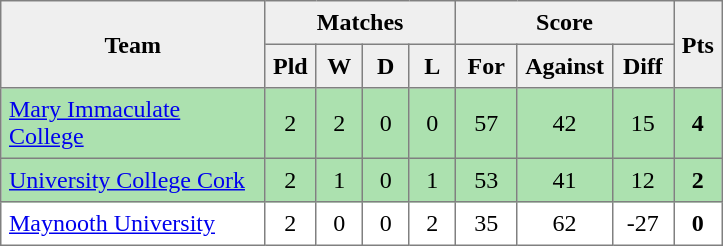<table style=border-collapse:collapse border=1 cellspacing=0 cellpadding=5>
<tr align=center bgcolor=#efefef>
<th rowspan=2 width=165>Team</th>
<th colspan=4>Matches</th>
<th colspan=3>Score</th>
<th rowspan=2width=20>Pts</th>
</tr>
<tr align=center bgcolor=#efefef>
<th width=20>Pld</th>
<th width=20>W</th>
<th width=20>D</th>
<th width=20>L</th>
<th width=30>For</th>
<th width=30>Against</th>
<th width=30>Diff</th>
</tr>
<tr align=center style="background:#ACE1AF;">
<td style="text-align:left;"><a href='#'>Mary Immaculate College</a></td>
<td>2</td>
<td>2</td>
<td>0</td>
<td>0</td>
<td>57</td>
<td>42</td>
<td>15</td>
<td><strong>4</strong></td>
</tr>
<tr align=center style="background:#ACE1AF;">
<td style="text-align:left;"><a href='#'>University College Cork</a></td>
<td>2</td>
<td>1</td>
<td>0</td>
<td>1</td>
<td>53</td>
<td>41</td>
<td>12</td>
<td><strong>2</strong></td>
</tr>
<tr align=center>
<td style="text-align:left;"><a href='#'>Maynooth University</a></td>
<td>2</td>
<td>0</td>
<td>0</td>
<td>2</td>
<td>35</td>
<td>62</td>
<td>-27</td>
<td><strong>0</strong></td>
</tr>
</table>
